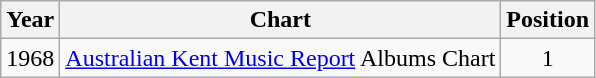<table class="wikitable">
<tr>
<th>Year</th>
<th>Chart</th>
<th>Position</th>
</tr>
<tr>
<td>1968</td>
<td><a href='#'>Australian Kent Music Report</a> Albums Chart</td>
<td rowspan="2" align="center">1</td>
</tr>
</table>
